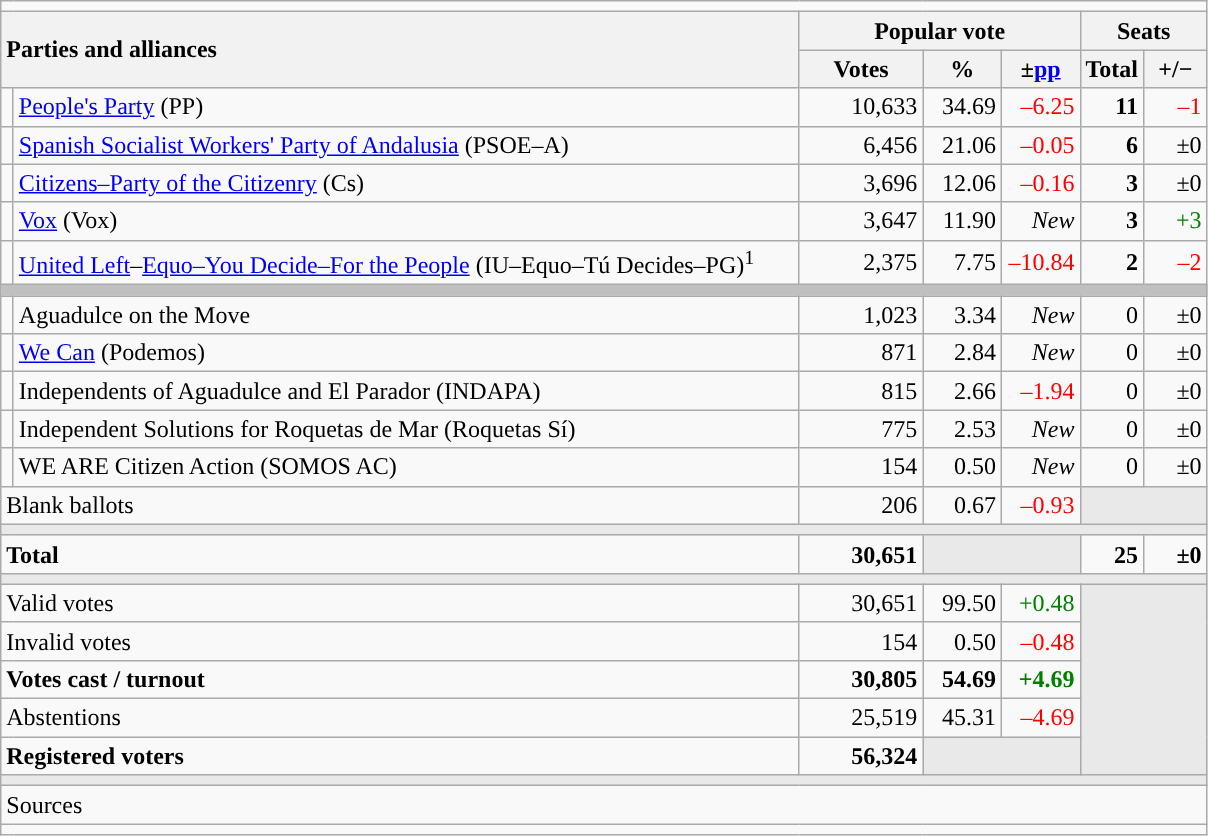<table class="wikitable" style="text-align:right;">
<tr>
<td colspan="7"></td>
</tr>
<tr>
<th style="text-align:left;" rowspan="2" colspan="2" width="525">Parties and alliances</th>
<th colspan="3">Popular vote</th>
<th colspan="2">Seats</th>
</tr>
<tr>
<th width="75">Votes</th>
<th width="45">%</th>
<th width="45">±<a href='#'>pp</a></th>
<th width="35">Total</th>
<th width="35">+/−</th>
</tr>
<tr>
<td width="1" style="color:inherit;background:"></td>
<td align="left"><a href='#'>People's Party</a> (PP)</td>
<td>10,633</td>
<td>34.69</td>
<td style="color:red;">–6.25</td>
<td><strong>11</strong></td>
<td style="color:red;">–1</td>
</tr>
<tr>
<td style="color:inherit;background:"></td>
<td align="left"><a href='#'>Spanish Socialist Workers' Party of Andalusia</a> (PSOE–A)</td>
<td>6,456</td>
<td>21.06</td>
<td style="color:red;">–0.05</td>
<td><strong>6</strong></td>
<td>±0</td>
</tr>
<tr>
<td style="color:inherit;background:"></td>
<td align="left"><a href='#'>Citizens–Party of the Citizenry</a> (Cs)</td>
<td>3,696</td>
<td>12.06</td>
<td style="color:red;">–0.16</td>
<td><strong>3</strong></td>
<td>±0</td>
</tr>
<tr>
<td style="color:inherit;background:"></td>
<td align="left"><a href='#'>Vox</a> (Vox)</td>
<td>3,647</td>
<td>11.90</td>
<td><em>New</em></td>
<td><strong>3</strong></td>
<td style="color:green;">+3</td>
</tr>
<tr>
<td style="color:inherit;background:"></td>
<td align="left"><a href='#'>United Left</a>–<a href='#'>Equo–You Decide–For the People</a> (IU–Equo–Tú Decides–PG)<sup>1</sup></td>
<td>2,375</td>
<td>7.75</td>
<td style="color:red;">–10.84</td>
<td><strong>2</strong></td>
<td style="color:red;">–2</td>
</tr>
<tr>
<td colspan="7" bgcolor="#C0C0C0"></td>
</tr>
<tr>
<td style="color:inherit;background:"></td>
<td align="left">Aguadulce on the Move</td>
<td>1,023</td>
<td>3.34</td>
<td><em>New</em></td>
<td>0</td>
<td>±0</td>
</tr>
<tr>
<td style="color:inherit;background:"></td>
<td align="left"><a href='#'>We Can</a> (Podemos)</td>
<td>871</td>
<td>2.84</td>
<td><em>New</em></td>
<td>0</td>
<td>±0</td>
</tr>
<tr>
<td style="color:inherit;background:"></td>
<td align="left">Independents of Aguadulce and El Parador (INDAPA)</td>
<td>815</td>
<td>2.66</td>
<td style="color:red;">–1.94</td>
<td>0</td>
<td>±0</td>
</tr>
<tr>
<td style="color:inherit;background:"></td>
<td align="left">Independent Solutions for Roquetas de Mar (Roquetas Sí)</td>
<td>775</td>
<td>2.53</td>
<td><em>New</em></td>
<td>0</td>
<td>±0</td>
</tr>
<tr>
<td style="color:inherit;background:"></td>
<td align="left">WE ARE Citizen Action (SOMOS AC)</td>
<td>154</td>
<td>0.50</td>
<td><em>New</em></td>
<td>0</td>
<td>±0</td>
</tr>
<tr>
<td align="left" colspan="2">Blank ballots</td>
<td>206</td>
<td>0.67</td>
<td style="color:red;">–0.93</td>
<td bgcolor="#E9E9E9" colspan="2"></td>
</tr>
<tr>
<td colspan="7" bgcolor="#E9E9E9"></td>
</tr>
<tr style="font-weight:bold;">
<td align="left" colspan="2">Total</td>
<td>30,651</td>
<td bgcolor="#E9E9E9" colspan="2"></td>
<td>25</td>
<td>±0</td>
</tr>
<tr>
<td colspan="7" bgcolor="#E9E9E9"></td>
</tr>
<tr>
<td align="left" colspan="2">Valid votes</td>
<td>30,651</td>
<td>99.50</td>
<td style="color:green;">+0.48</td>
<td bgcolor="#E9E9E9" colspan="2" rowspan="5"></td>
</tr>
<tr>
<td align="left" colspan="2">Invalid votes</td>
<td>154</td>
<td>0.50</td>
<td style="color:red;">–0.48</td>
</tr>
<tr style="font-weight:bold;">
<td align="left" colspan="2">Votes cast / turnout</td>
<td>30,805</td>
<td>54.69</td>
<td style="color:green;">+4.69</td>
</tr>
<tr>
<td align="left" colspan="2">Abstentions</td>
<td>25,519</td>
<td>45.31</td>
<td style="color:red;">–4.69</td>
</tr>
<tr style="font-weight:bold;">
<td align="left" colspan="2">Registered voters</td>
<td>56,324</td>
<td bgcolor="#E9E9E9" colspan="2"></td>
</tr>
<tr>
<td colspan="7" bgcolor="#E9E9E9"></td>
</tr>
<tr>
<td align="left" colspan="7">Sources</td>
</tr>
<tr>
<td colspan="7" style="text-align:left; max-width:790px;"></td>
</tr>
</table>
